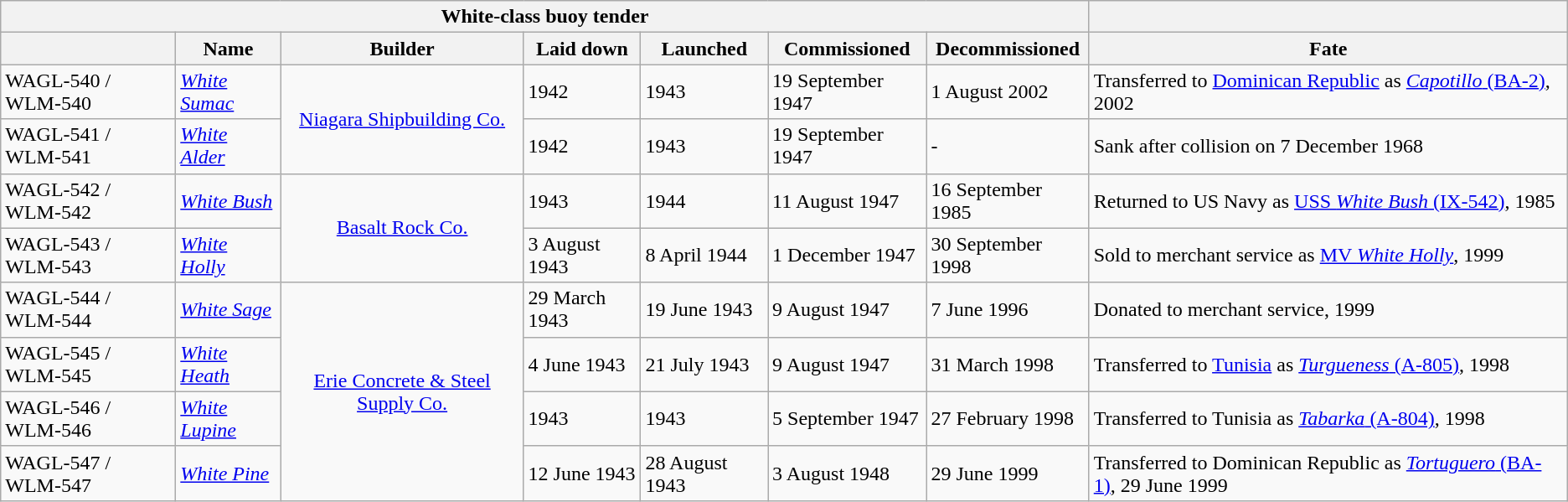<table class="wikitable">
<tr>
<th colspan="7"><strong>White</strong>-class buoy tender</th>
<th></th>
</tr>
<tr>
<th></th>
<th>Name</th>
<th>Builder</th>
<th>Laid down</th>
<th>Launched</th>
<th>Commissioned</th>
<th>Decommissioned</th>
<th>Fate</th>
</tr>
<tr>
<td>WAGL-540 / WLM-540</td>
<td><a href='#'><em>White Sumac</em></a></td>
<td rowspan="2" align="center"><a href='#'>Niagara Shipbuilding Co.</a></td>
<td>1942</td>
<td>1943</td>
<td>19 September 1947</td>
<td>1 August 2002</td>
<td>Transferred to <a href='#'>Dominican Republic</a> as <a href='#'><em>Capotillo</em> (BA-2)</a>, 2002</td>
</tr>
<tr>
<td>WAGL-541 / WLM-541</td>
<td><em><a href='#'>White Alder</a></em></td>
<td>1942</td>
<td>1943</td>
<td>19 September 1947</td>
<td>-</td>
<td>Sank after collision on 7 December 1968</td>
</tr>
<tr>
<td>WAGL-542 / WLM-542</td>
<td><em><a href='#'>White Bush</a></em></td>
<td rowspan="2" align="center"><a href='#'>Basalt Rock Co.</a></td>
<td>1943</td>
<td>1944</td>
<td>11 August 1947</td>
<td>16 September 1985</td>
<td>Returned to US Navy as <a href='#'>USS <em>White Bush</em> (IX-542)</a>, 1985</td>
</tr>
<tr>
<td>WAGL-543 / WLM-543</td>
<td><em><a href='#'>White Holly</a></em></td>
<td>3 August 1943</td>
<td>8 April 1944</td>
<td>1 December 1947</td>
<td>30 September 1998</td>
<td>Sold to merchant service as <a href='#'>MV <em>White Holly</em></a>, 1999</td>
</tr>
<tr>
<td>WAGL-544 / WLM-544</td>
<td><em><a href='#'>White Sage</a></em></td>
<td rowspan="4" align="center"><a href='#'>Erie Concrete & Steel Supply Co.</a></td>
<td>29 March 1943</td>
<td>19 June 1943</td>
<td>9 August 1947</td>
<td>7 June 1996</td>
<td>Donated to merchant service, 1999</td>
</tr>
<tr>
<td>WAGL-545 / WLM-545</td>
<td><em><a href='#'>White Heath</a></em></td>
<td>4 June 1943</td>
<td>21 July 1943</td>
<td>9 August 1947</td>
<td>31 March 1998</td>
<td>Transferred to <a href='#'>Tunisia</a> as <a href='#'><em>Turgueness</em> (A-805)</a>, 1998</td>
</tr>
<tr>
<td>WAGL-546 / WLM-546</td>
<td><em><a href='#'>White Lupine</a></em></td>
<td>1943</td>
<td>1943</td>
<td>5 September 1947</td>
<td>27 February 1998</td>
<td>Transferred to Tunisia as <a href='#'><em>Tabarka</em> (A-804)</a>, 1998</td>
</tr>
<tr>
<td>WAGL-547 / WLM-547</td>
<td><em><a href='#'>White Pine</a></em></td>
<td>12 June 1943</td>
<td>28 August 1943</td>
<td>3 August 1948</td>
<td>29 June 1999</td>
<td>Transferred to Dominican Republic as <a href='#'><em>Tortuguero</em> (BA-1)</a>, 29 June 1999</td>
</tr>
</table>
